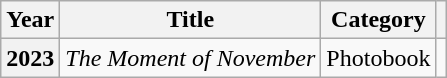<table class="wikitable plainrowheaders" style="text-align: center;">
<tr>
<th scope="col">Year</th>
<th scope="col">Title</th>
<th scope="col">Category</th>
<th scope="col" class="unsortable"></th>
</tr>
<tr>
<th scope="row">2023</th>
<td><em>The Moment of November</em></td>
<td>Photobook</td>
<td></td>
</tr>
</table>
